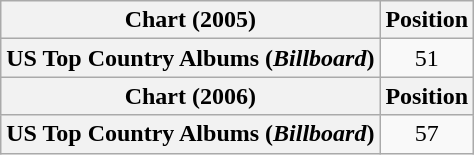<table class="wikitable plainrowheaders" style="text-align:center">
<tr>
<th scope="col">Chart (2005)</th>
<th scope="col">Position</th>
</tr>
<tr>
<th scope="row">US Top Country Albums (<em>Billboard</em>)</th>
<td>51</td>
</tr>
<tr>
<th scope="col">Chart (2006)</th>
<th scope="col">Position</th>
</tr>
<tr>
<th scope="row">US Top Country Albums (<em>Billboard</em>)</th>
<td>57</td>
</tr>
</table>
